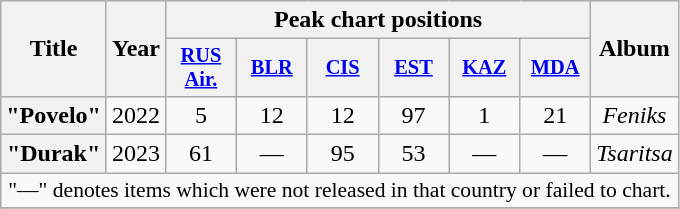<table class="wikitable plainrowheaders" style="text-align:center;">
<tr>
<th scope="col" rowspan="2">Title</th>
<th scope="col" rowspan="2">Year</th>
<th colspan="6">Peak chart positions</th>
<th scope="col" rowspan="2">Album</th>
</tr>
<tr>
<th scope="col" style="width:3em; font-size:85%;"><a href='#'>RUS<br>Air.</a><br></th>
<th scope="col" style="width:3em; font-size:85%;"><a href='#'>BLR</a><br></th>
<th scope="col" style="width:3em; font-size:85%;"><a href='#'>CIS</a><br></th>
<th scope="col" style="width:3em; font-size:85%;"><a href='#'>EST</a><br></th>
<th scope="col" style="width:3em; font-size:85%;"><a href='#'>KAZ</a><br></th>
<th scope="col" style="width:3em; font-size:85%;"><a href='#'>MDA</a><br></th>
</tr>
<tr>
<th scope="row">"Povelo"</th>
<td>2022</td>
<td>5</td>
<td>12</td>
<td>12</td>
<td>97</td>
<td>1</td>
<td>21</td>
<td><em>Feniks</em></td>
</tr>
<tr>
<th scope="row">"Durak"</th>
<td>2023</td>
<td>61</td>
<td>—</td>
<td>95</td>
<td>53</td>
<td>—</td>
<td>—</td>
<td><em>Tsaritsa</em></td>
</tr>
<tr>
<td colspan="9" style="font-size:90%;">"—" denotes items which were not released in that country or failed to chart.</td>
</tr>
<tr>
</tr>
</table>
